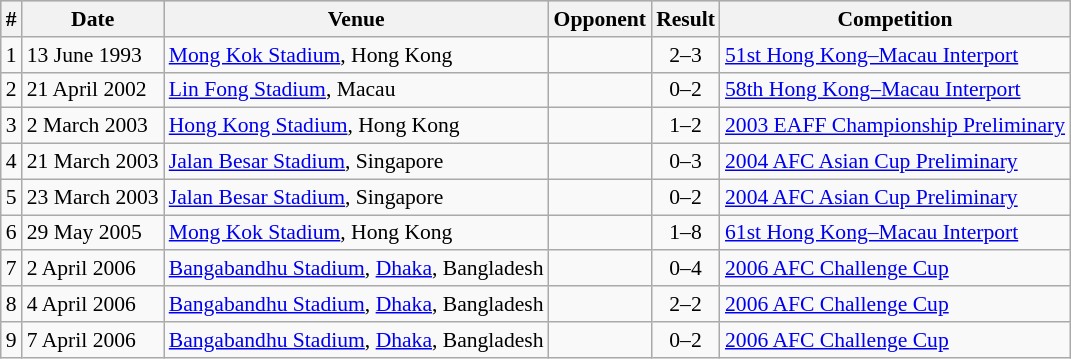<table class="wikitable" style="font-size:90%; text-align: left;">
<tr bgcolor="#CCCCCC" align="center">
<th>#</th>
<th>Date</th>
<th>Venue</th>
<th>Opponent</th>
<th>Result</th>
<th>Competition</th>
</tr>
<tr>
<td>1</td>
<td>13 June 1993</td>
<td><a href='#'>Mong Kok Stadium</a>, Hong Kong</td>
<td></td>
<td align=center>2–3</td>
<td><a href='#'>51st Hong Kong–Macau Interport</a></td>
</tr>
<tr>
<td>2</td>
<td>21 April 2002</td>
<td><a href='#'>Lin Fong Stadium</a>, Macau</td>
<td></td>
<td align=center>0–2</td>
<td><a href='#'>58th Hong Kong–Macau Interport</a></td>
</tr>
<tr>
<td>3</td>
<td>2 March 2003</td>
<td><a href='#'>Hong Kong Stadium</a>, Hong Kong</td>
<td></td>
<td align=center>1–2</td>
<td><a href='#'>2003 EAFF Championship Preliminary</a></td>
</tr>
<tr>
<td>4</td>
<td>21 March 2003</td>
<td><a href='#'>Jalan Besar Stadium</a>, Singapore</td>
<td></td>
<td align=center>0–3</td>
<td><a href='#'>2004 AFC Asian Cup Preliminary</a></td>
</tr>
<tr>
<td>5</td>
<td>23 March 2003</td>
<td><a href='#'>Jalan Besar Stadium</a>, Singapore</td>
<td></td>
<td align=center>0–2</td>
<td><a href='#'>2004 AFC Asian Cup Preliminary</a></td>
</tr>
<tr>
<td>6</td>
<td>29 May 2005</td>
<td><a href='#'>Mong Kok Stadium</a>, Hong Kong</td>
<td></td>
<td align=center>1–8</td>
<td><a href='#'>61st Hong Kong–Macau Interport</a></td>
</tr>
<tr>
<td>7</td>
<td>2 April 2006</td>
<td><a href='#'>Bangabandhu Stadium</a>, <a href='#'>Dhaka</a>, Bangladesh</td>
<td></td>
<td align=center>0–4</td>
<td><a href='#'>2006 AFC Challenge Cup</a></td>
</tr>
<tr>
<td>8</td>
<td>4 April 2006</td>
<td><a href='#'>Bangabandhu Stadium</a>, <a href='#'>Dhaka</a>, Bangladesh</td>
<td></td>
<td align=center>2–2</td>
<td><a href='#'>2006 AFC Challenge Cup</a></td>
</tr>
<tr>
<td>9</td>
<td>7 April 2006</td>
<td><a href='#'>Bangabandhu Stadium</a>, <a href='#'>Dhaka</a>, Bangladesh</td>
<td></td>
<td align=center>0–2</td>
<td><a href='#'>2006 AFC Challenge Cup</a></td>
</tr>
</table>
